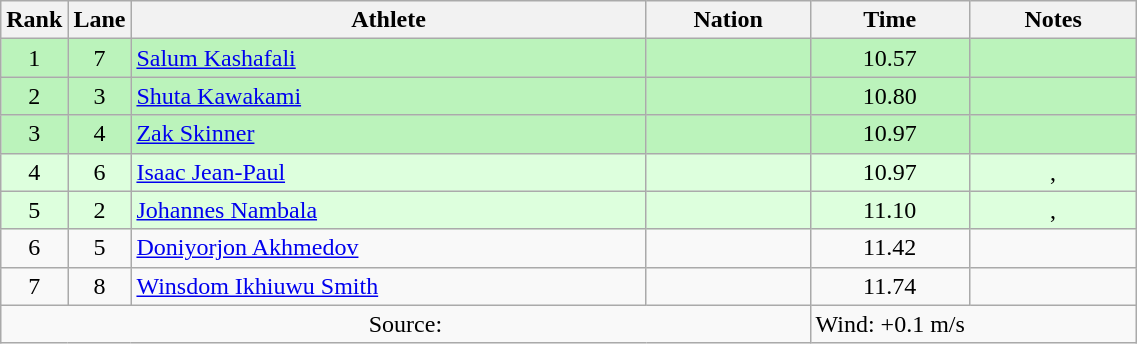<table class="wikitable sortable" style="text-align:center;width: 60%;">
<tr>
<th scope="col" style="width: 10px;">Rank</th>
<th scope="col" style="width: 10px;">Lane</th>
<th scope="col">Athlete</th>
<th scope="col">Nation</th>
<th scope="col">Time</th>
<th scope="col">Notes</th>
</tr>
<tr bgcolor=bbf3bb>
<td>1</td>
<td>7</td>
<td align=left><a href='#'>Salum Kashafali</a></td>
<td align=left></td>
<td>10.57</td>
<td></td>
</tr>
<tr bgcolor=bbf3bb>
<td>2</td>
<td>3</td>
<td align=left><a href='#'>Shuta Kawakami</a></td>
<td align=left></td>
<td>10.80</td>
<td></td>
</tr>
<tr bgcolor=bbf3bb>
<td>3</td>
<td>4</td>
<td align=left><a href='#'>Zak Skinner</a></td>
<td align=left></td>
<td>10.97</td>
<td></td>
</tr>
<tr bgcolor=ddffdd>
<td>4</td>
<td>6</td>
<td align=left><a href='#'>Isaac Jean-Paul</a></td>
<td align=left></td>
<td>10.97</td>
<td>, </td>
</tr>
<tr bgcolor=ddffdd>
<td>5</td>
<td>2</td>
<td align=left><a href='#'>Johannes Nambala</a></td>
<td align=left></td>
<td>11.10</td>
<td>, </td>
</tr>
<tr>
<td>6</td>
<td>5</td>
<td align=left><a href='#'>Doniyorjon Akhmedov</a></td>
<td align=left></td>
<td>11.42</td>
<td></td>
</tr>
<tr>
<td>7</td>
<td>8</td>
<td align=left><a href='#'>Winsdom Ikhiuwu Smith</a></td>
<td align=left></td>
<td>11.74</td>
<td></td>
</tr>
<tr class="sortbottom">
<td colspan="4">Source:</td>
<td colspan="2" style="text-align:left;">Wind: +0.1 m/s</td>
</tr>
</table>
